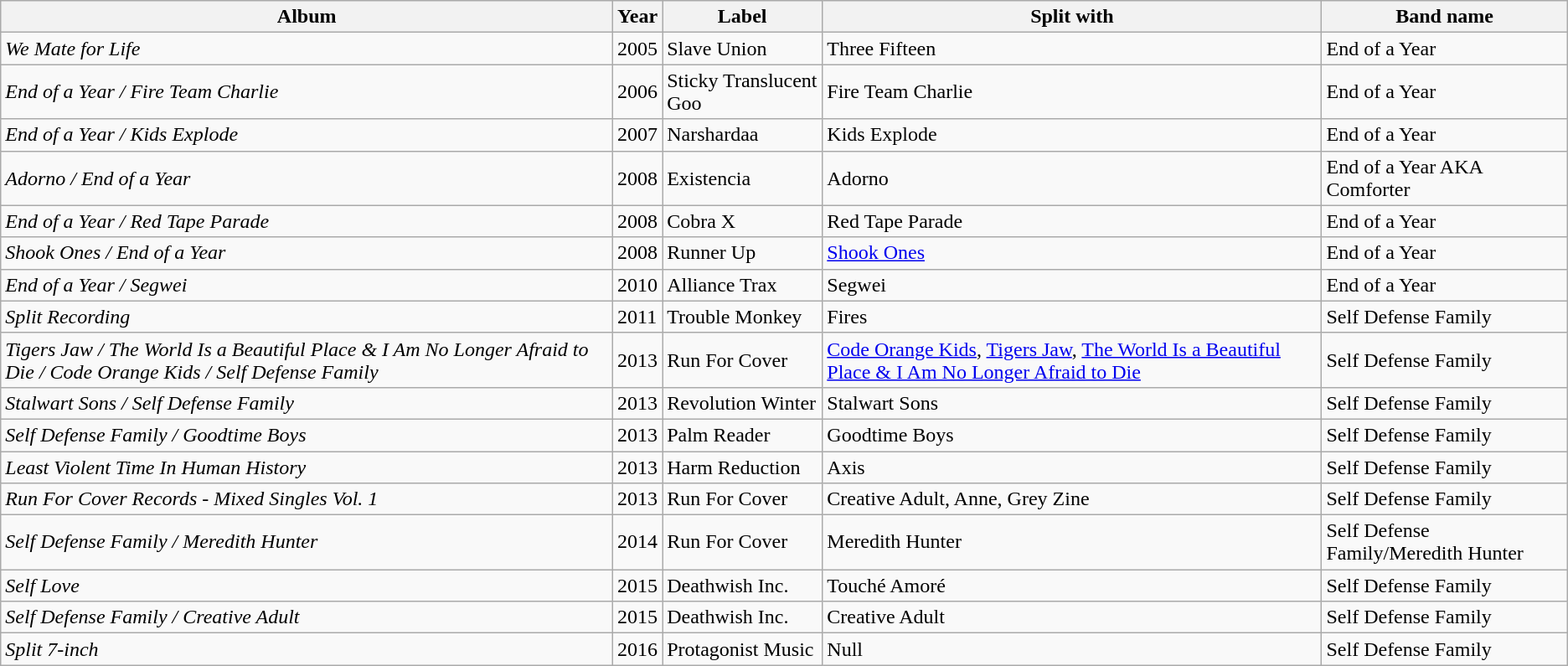<table class="wikitable">
<tr>
<th>Album</th>
<th>Year</th>
<th>Label</th>
<th>Split with</th>
<th>Band name</th>
</tr>
<tr>
<td><em>We Mate for Life</em></td>
<td>2005</td>
<td>Slave Union</td>
<td>Three Fifteen</td>
<td>End of a Year</td>
</tr>
<tr>
<td><em>End of a Year / Fire Team Charlie</em></td>
<td>2006</td>
<td>Sticky Translucent Goo</td>
<td>Fire Team Charlie</td>
<td>End of a Year</td>
</tr>
<tr>
<td><em>End of a Year / Kids Explode</em></td>
<td>2007</td>
<td>Narshardaa</td>
<td>Kids Explode</td>
<td>End of a Year</td>
</tr>
<tr>
<td><em>Adorno / End of a Year</em></td>
<td>2008</td>
<td>Existencia</td>
<td>Adorno</td>
<td>End of a Year AKA Comforter</td>
</tr>
<tr>
<td><em>End of a Year / Red Tape Parade</em></td>
<td>2008</td>
<td>Cobra X</td>
<td>Red Tape Parade</td>
<td>End of a Year</td>
</tr>
<tr>
<td><em>Shook Ones / End of a Year</em></td>
<td>2008</td>
<td>Runner Up</td>
<td><a href='#'>Shook Ones</a></td>
<td>End of a Year</td>
</tr>
<tr>
<td><em>End of a Year / Segwei</em></td>
<td>2010</td>
<td>Alliance Trax</td>
<td>Segwei</td>
<td>End of a Year</td>
</tr>
<tr>
<td><em>Split Recording</em></td>
<td>2011</td>
<td>Trouble Monkey</td>
<td>Fires</td>
<td>Self Defense Family</td>
</tr>
<tr>
<td><em>Tigers Jaw / The World Is a Beautiful Place & I Am No Longer Afraid to Die / Code Orange Kids / Self Defense Family</em></td>
<td>2013</td>
<td>Run For Cover</td>
<td><a href='#'>Code Orange Kids</a>, <a href='#'>Tigers Jaw</a>, <a href='#'>The World Is a Beautiful Place & I Am No Longer Afraid to Die</a></td>
<td>Self Defense Family</td>
</tr>
<tr>
<td><em>Stalwart Sons / Self Defense Family</em></td>
<td>2013</td>
<td>Revolution Winter</td>
<td>Stalwart Sons</td>
<td>Self Defense Family</td>
</tr>
<tr>
<td><em>Self Defense Family / Goodtime Boys</em></td>
<td>2013</td>
<td>Palm Reader</td>
<td>Goodtime Boys</td>
<td>Self Defense Family</td>
</tr>
<tr>
<td><em>Least Violent Time In Human History</em></td>
<td>2013</td>
<td>Harm Reduction</td>
<td>Axis</td>
<td>Self Defense Family</td>
</tr>
<tr>
<td><em>Run For Cover Records - Mixed Singles Vol. 1</em></td>
<td>2013</td>
<td>Run For Cover</td>
<td>Creative Adult, Anne, Grey Zine</td>
<td>Self Defense Family</td>
</tr>
<tr>
<td><em>Self Defense Family / Meredith Hunter</em></td>
<td>2014</td>
<td>Run For Cover</td>
<td>Meredith Hunter</td>
<td>Self Defense Family/Meredith Hunter</td>
</tr>
<tr>
<td><em>Self Love</em></td>
<td>2015</td>
<td>Deathwish Inc.</td>
<td>Touché Amoré</td>
<td>Self Defense Family</td>
</tr>
<tr>
<td><em>Self Defense Family / Creative Adult</em></td>
<td>2015</td>
<td>Deathwish Inc.</td>
<td>Creative Adult</td>
<td>Self Defense Family</td>
</tr>
<tr>
<td><em>Split 7-inch</em></td>
<td>2016</td>
<td>Protagonist Music</td>
<td>Null</td>
<td>Self Defense Family</td>
</tr>
</table>
